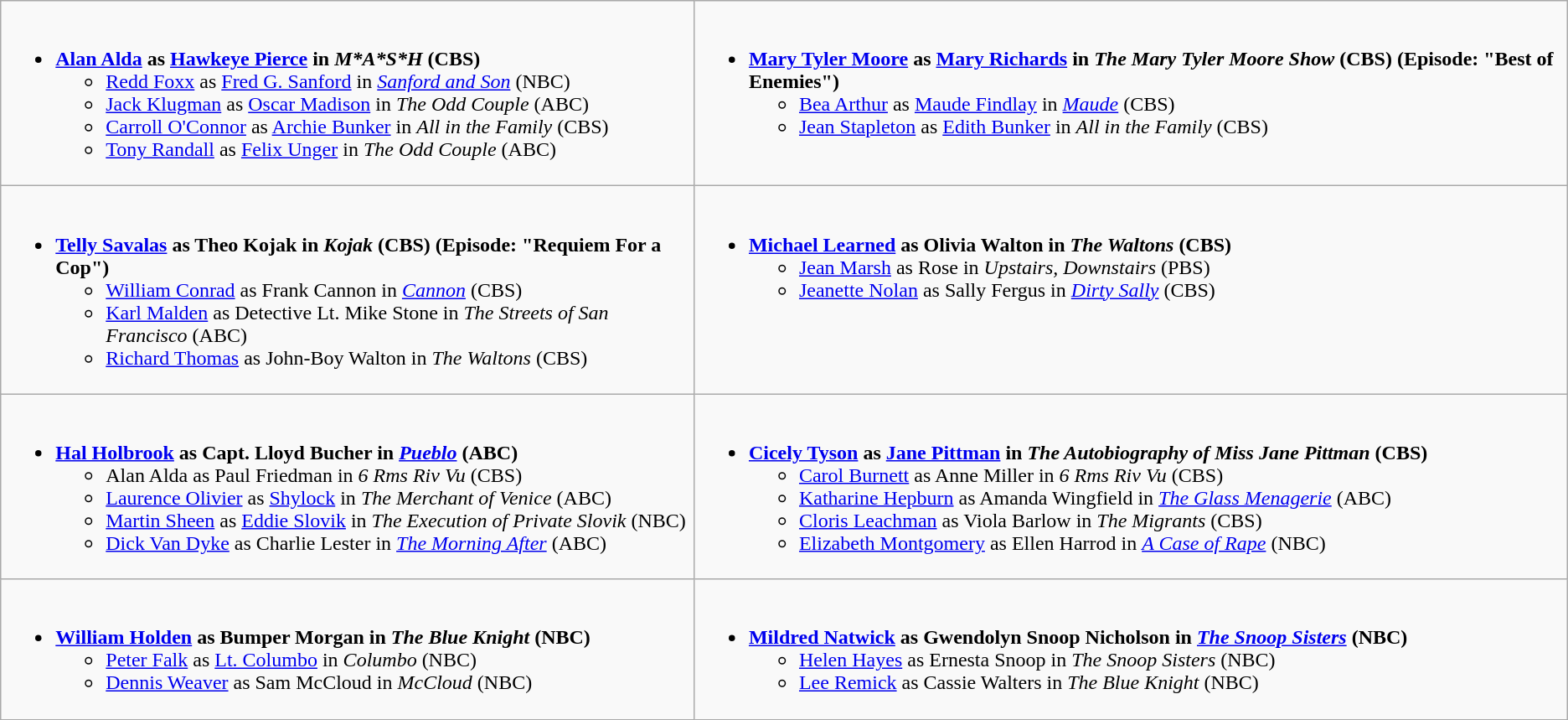<table class="wikitable">
<tr>
<td style="vertical-align:top;"><br><ul><li><strong><a href='#'>Alan Alda</a> as <a href='#'>Hawkeye Pierce</a> in <em>M*A*S*H</em> (CBS)</strong><ul><li><a href='#'>Redd Foxx</a> as <a href='#'>Fred G. Sanford</a> in <em><a href='#'>Sanford and Son</a></em> (NBC)</li><li><a href='#'>Jack Klugman</a> as <a href='#'>Oscar Madison</a> in <em>The Odd Couple</em> (ABC)</li><li><a href='#'>Carroll O'Connor</a> as <a href='#'>Archie Bunker</a> in <em>All in the Family</em> (CBS)</li><li><a href='#'>Tony Randall</a> as <a href='#'>Felix Unger</a> in <em>The Odd Couple</em> (ABC)</li></ul></li></ul></td>
<td style="vertical-align:top;"><br><ul><li><strong><a href='#'>Mary Tyler Moore</a> as <a href='#'>Mary Richards</a> in <em>The Mary Tyler Moore Show</em> (CBS) (Episode: "Best of Enemies")</strong><ul><li><a href='#'>Bea Arthur</a> as <a href='#'>Maude Findlay</a> in <em><a href='#'>Maude</a></em> (CBS)</li><li><a href='#'>Jean Stapleton</a> as <a href='#'>Edith Bunker</a> in <em>All in the Family</em> (CBS)</li></ul></li></ul></td>
</tr>
<tr>
<td style="vertical-align:top;"><br><ul><li><strong><a href='#'>Telly Savalas</a> as Theo Kojak in <em>Kojak</em> (CBS) (Episode: "Requiem For a Cop")</strong><ul><li><a href='#'>William Conrad</a> as Frank Cannon in <em><a href='#'>Cannon</a></em> (CBS)</li><li><a href='#'>Karl Malden</a> as Detective Lt. Mike Stone in <em>The Streets of San Francisco</em> (ABC)</li><li><a href='#'>Richard Thomas</a> as John-Boy Walton in <em>The Waltons</em> (CBS)</li></ul></li></ul></td>
<td style="vertical-align:top;"><br><ul><li><strong><a href='#'>Michael Learned</a> as Olivia Walton in <em>The Waltons</em> (CBS)</strong><ul><li><a href='#'>Jean Marsh</a> as Rose in <em>Upstairs, Downstairs</em> (PBS)</li><li><a href='#'>Jeanette Nolan</a> as Sally Fergus in <em><a href='#'>Dirty Sally</a></em> (CBS)</li></ul></li></ul></td>
</tr>
<tr>
<td style="vertical-align:top;"><br><ul><li><strong><a href='#'>Hal Holbrook</a> as Capt. Lloyd Bucher in <em><a href='#'>Pueblo</a></em> (ABC)</strong><ul><li>Alan Alda as Paul Friedman in <em>6 Rms Riv Vu</em> (CBS)</li><li><a href='#'>Laurence Olivier</a> as <a href='#'>Shylock</a> in <em>The Merchant of Venice</em> (ABC)</li><li><a href='#'>Martin Sheen</a> as <a href='#'>Eddie Slovik</a> in <em>The Execution of Private Slovik</em> (NBC)</li><li><a href='#'>Dick Van Dyke</a> as Charlie Lester in <em><a href='#'>The Morning After</a></em> (ABC)</li></ul></li></ul></td>
<td style="vertical-align:top;"><br><ul><li><strong><a href='#'>Cicely Tyson</a> as <a href='#'>Jane Pittman</a> in <em>The Autobiography of Miss Jane Pittman</em> (CBS)</strong><ul><li><a href='#'>Carol Burnett</a> as Anne Miller in <em>6 Rms Riv Vu</em> (CBS)</li><li><a href='#'>Katharine Hepburn</a> as Amanda Wingfield in <em><a href='#'>The Glass Menagerie</a></em> (ABC)</li><li><a href='#'>Cloris Leachman</a> as Viola Barlow in <em>The Migrants</em> (CBS)</li><li><a href='#'>Elizabeth Montgomery</a> as Ellen Harrod in <em><a href='#'>A Case of Rape</a></em> (NBC)</li></ul></li></ul></td>
</tr>
<tr>
<td style="vertical-align:top;"><br><ul><li><strong><a href='#'>William Holden</a> as Bumper Morgan in <em>The Blue Knight</em> (NBC)</strong><ul><li><a href='#'>Peter Falk</a> as <a href='#'>Lt. Columbo</a> in <em>Columbo</em> (NBC)</li><li><a href='#'>Dennis Weaver</a> as Sam McCloud in <em>McCloud</em> (NBC)</li></ul></li></ul></td>
<td style="vertical-align:top;"><br><ul><li><strong><a href='#'>Mildred Natwick</a> as Gwendolyn Snoop Nicholson in <em><a href='#'>The Snoop Sisters</a></em> (NBC)</strong><ul><li><a href='#'>Helen Hayes</a> as Ernesta Snoop in <em>The Snoop Sisters</em> (NBC)</li><li><a href='#'>Lee Remick</a> as Cassie Walters in <em>The Blue Knight</em> (NBC)</li></ul></li></ul></td>
</tr>
</table>
